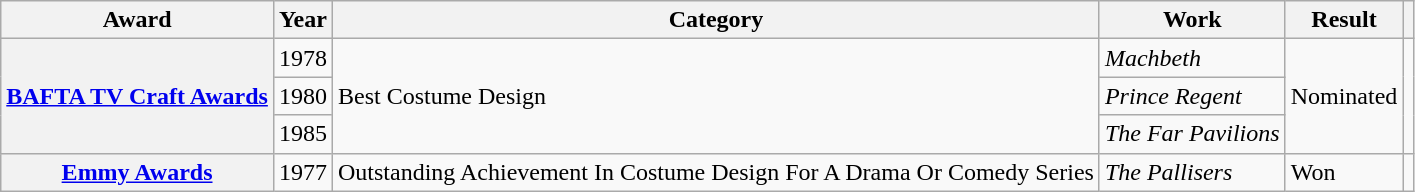<table class="wikitable">
<tr>
<th>Award</th>
<th>Year</th>
<th>Category</th>
<th>Work</th>
<th>Result</th>
<th class="unsortable"></th>
</tr>
<tr>
<th rowspan="3" scope="row" style="text-align:center;"><a href='#'>BAFTA TV Craft Awards</a></th>
<td style="text-align:center;">1978</td>
<td rowspan="3">Best Costume Design</td>
<td><em>Machbeth</em></td>
<td rowspan="3" style="text-align:center;">Nominated</td>
<td rowspan="3"></td>
</tr>
<tr>
<td style="text-align:center;">1980</td>
<td><em>Prince Regent</em></td>
</tr>
<tr>
<td>1985</td>
<td><em>The Far Pavilions</em></td>
</tr>
<tr>
<th><a href='#'>Emmy Awards</a></th>
<td>1977</td>
<td>Outstanding Achievement In Costume Design For A Drama Or Comedy Series</td>
<td><em>The Pallisers</em></td>
<td>Won</td>
<td></td>
</tr>
</table>
